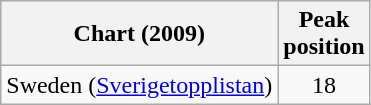<table class="wikitable">
<tr>
<th>Chart (2009)</th>
<th>Peak<br>position</th>
</tr>
<tr>
<td>Sweden (<a href='#'>Sverigetopplistan</a>)</td>
<td align="center">18</td>
</tr>
</table>
